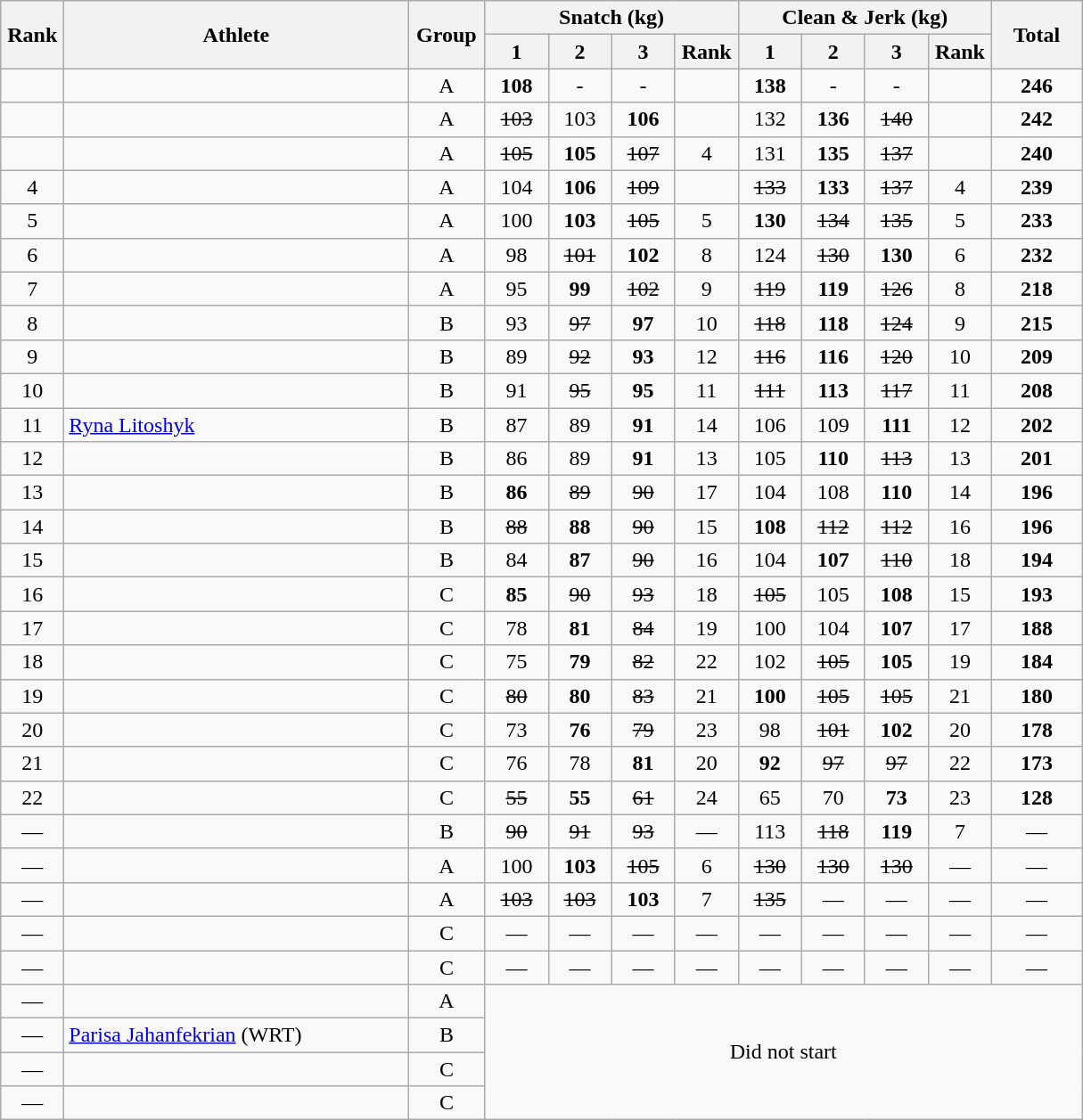<table class = "wikitable" style="text-align:center;">
<tr>
<th rowspan=2 width=40>Rank</th>
<th rowspan=2 width=250>Athlete</th>
<th rowspan=2 width=50>Group</th>
<th colspan=4>Snatch (kg)</th>
<th colspan=4>Clean & Jerk (kg)</th>
<th rowspan=2 width=60>Total</th>
</tr>
<tr>
<th width=40>1</th>
<th width=40>2</th>
<th width=40>3</th>
<th width=40>Rank</th>
<th width=40>1</th>
<th width=40>2</th>
<th width=40>3</th>
<th width=40>Rank</th>
</tr>
<tr>
<td></td>
<td align=left></td>
<td>A</td>
<td><strong>108</strong></td>
<td>-</td>
<td>-</td>
<td></td>
<td><strong>138</strong></td>
<td>-</td>
<td>-</td>
<td></td>
<td><strong>246</strong></td>
</tr>
<tr>
<td></td>
<td align=left></td>
<td>A</td>
<td><s>103</s></td>
<td>103</td>
<td><strong>106</strong></td>
<td></td>
<td>132</td>
<td><strong>136</strong></td>
<td><s>140</s></td>
<td></td>
<td><strong>242</strong></td>
</tr>
<tr>
<td></td>
<td align=left></td>
<td>A</td>
<td><s>105</s></td>
<td><strong>105</strong></td>
<td><s>107</s></td>
<td>4</td>
<td>131</td>
<td><strong>135</strong></td>
<td><s>137</s></td>
<td></td>
<td><strong>240</strong></td>
</tr>
<tr>
<td>4</td>
<td align=left></td>
<td>A</td>
<td>104</td>
<td><strong>106</strong></td>
<td><s>109</s></td>
<td></td>
<td><s>133</s></td>
<td><strong>133</strong></td>
<td><s>137</s></td>
<td>4</td>
<td><strong>239</strong></td>
</tr>
<tr>
<td>5</td>
<td align=left></td>
<td>A</td>
<td>100</td>
<td><strong>103</strong></td>
<td><s>105</s></td>
<td>5</td>
<td><strong>130</strong></td>
<td><s>134</s></td>
<td><s>135</s></td>
<td>5</td>
<td><strong>233</strong></td>
</tr>
<tr>
<td>6</td>
<td align=left></td>
<td>A</td>
<td>98</td>
<td><s>101</s></td>
<td><strong>102</strong></td>
<td>8</td>
<td>124</td>
<td><s>130</s></td>
<td><strong>130</strong></td>
<td>6</td>
<td><strong>232</strong></td>
</tr>
<tr>
<td>7</td>
<td align=left></td>
<td>A</td>
<td>95</td>
<td><strong>99</strong></td>
<td><s>102</s></td>
<td>9</td>
<td><s>119</s></td>
<td><strong>119</strong></td>
<td><s>126</s></td>
<td>8</td>
<td><strong>218</strong></td>
</tr>
<tr>
<td>8</td>
<td align=left></td>
<td>B</td>
<td>93</td>
<td><s>97</s></td>
<td><strong>97</strong></td>
<td>10</td>
<td><s>118</s></td>
<td><strong>118</strong></td>
<td><s>124</s></td>
<td>9</td>
<td><strong>215</strong></td>
</tr>
<tr>
<td>9</td>
<td align=left></td>
<td>B</td>
<td>89</td>
<td><s>92</s></td>
<td><strong>93</strong></td>
<td>12</td>
<td><s>116</s></td>
<td><strong>116</strong></td>
<td><s>120</s></td>
<td>10</td>
<td><strong>209</strong></td>
</tr>
<tr>
<td>10</td>
<td align=left></td>
<td>B</td>
<td>91</td>
<td><s>95</s></td>
<td><strong>95</strong></td>
<td>11</td>
<td><s>111</s></td>
<td><strong>113</strong></td>
<td><s>117</s></td>
<td>11</td>
<td><strong>208</strong></td>
</tr>
<tr>
<td>11</td>
<td align=left> <a href='#'>Ryna Litoshyk</a> </td>
<td>B</td>
<td>87</td>
<td>89</td>
<td><strong>91</strong></td>
<td>14</td>
<td>106</td>
<td>109</td>
<td><strong>111</strong></td>
<td>12</td>
<td><strong>202</strong></td>
</tr>
<tr>
<td>12</td>
<td align=left></td>
<td>B</td>
<td>86</td>
<td>89</td>
<td><strong>91</strong></td>
<td>13</td>
<td>105</td>
<td><strong>110</strong></td>
<td><s>113</s></td>
<td>13</td>
<td><strong>201</strong></td>
</tr>
<tr>
<td>13</td>
<td align=left></td>
<td>B</td>
<td><strong>86</strong></td>
<td><s>89</s></td>
<td><s>90</s></td>
<td>17</td>
<td>104</td>
<td>108</td>
<td><strong>110</strong></td>
<td>14</td>
<td><strong>196</strong></td>
</tr>
<tr>
<td>14</td>
<td align=left></td>
<td>B</td>
<td><s>88</s></td>
<td><strong>88</strong></td>
<td><s>90</s></td>
<td>15</td>
<td><strong>108</strong></td>
<td><s>112</s></td>
<td><s>112</s></td>
<td>16</td>
<td><strong>196</strong></td>
</tr>
<tr>
<td>15</td>
<td align=left></td>
<td>B</td>
<td>84</td>
<td><strong>87</strong></td>
<td><s>90</s></td>
<td>16</td>
<td>104</td>
<td><strong>107</strong></td>
<td><s>110</s></td>
<td>18</td>
<td><strong>194</strong></td>
</tr>
<tr>
<td>16</td>
<td align=left></td>
<td>C</td>
<td><strong>85</strong></td>
<td><s>90</s></td>
<td><s>93</s></td>
<td>18</td>
<td><s>105</s></td>
<td>105</td>
<td><strong>108</strong></td>
<td>15</td>
<td><strong>193</strong></td>
</tr>
<tr>
<td>17</td>
<td align=left></td>
<td>C</td>
<td>78</td>
<td><strong>81</strong></td>
<td><s>84</s></td>
<td>19</td>
<td>100</td>
<td>104</td>
<td><strong>107</strong></td>
<td>17</td>
<td><strong>188</strong></td>
</tr>
<tr>
<td>18</td>
<td align=left></td>
<td>C</td>
<td>75</td>
<td><strong>79</strong></td>
<td><s>82</s></td>
<td>22</td>
<td>102</td>
<td><s>105</s></td>
<td><strong>105</strong></td>
<td>19</td>
<td><strong>184</strong></td>
</tr>
<tr>
<td>19</td>
<td align=left></td>
<td>C</td>
<td><s>80</s></td>
<td><strong>80</strong></td>
<td><s>83</s></td>
<td>21</td>
<td><strong>100</strong></td>
<td><s>105</s></td>
<td><s>105</s></td>
<td>21</td>
<td><strong>180</strong></td>
</tr>
<tr>
<td>20</td>
<td align=left></td>
<td>C</td>
<td>73</td>
<td><strong>76</strong></td>
<td><s>79</s></td>
<td>23</td>
<td>98</td>
<td><s>101</s></td>
<td><strong>102</strong></td>
<td>20</td>
<td><strong>178</strong></td>
</tr>
<tr>
<td>21</td>
<td align=left></td>
<td>C</td>
<td>76</td>
<td>78</td>
<td><strong>81</strong></td>
<td>20</td>
<td><strong>92</strong></td>
<td><s>97</s></td>
<td><s>97</s></td>
<td>22</td>
<td><strong>173</strong></td>
</tr>
<tr>
<td>22</td>
<td align=left></td>
<td>C</td>
<td><s>55</s></td>
<td><strong>55</strong></td>
<td><s>61</s></td>
<td>24</td>
<td>65</td>
<td>70</td>
<td><strong>73</strong></td>
<td>23</td>
<td><strong>128</strong></td>
</tr>
<tr>
<td>—</td>
<td align=left></td>
<td>B</td>
<td><s>90</s></td>
<td><s>91</s></td>
<td><s>93</s></td>
<td>—</td>
<td>113</td>
<td><s>118</s></td>
<td><strong>119</strong></td>
<td>7</td>
<td>—</td>
</tr>
<tr>
<td>—</td>
<td align=left></td>
<td>A</td>
<td>100</td>
<td><strong>103</strong></td>
<td><s>105</s></td>
<td>6</td>
<td><s>130</s></td>
<td><s>130</s></td>
<td><s>130</s></td>
<td>—</td>
<td>—</td>
</tr>
<tr>
<td>—</td>
<td align=left></td>
<td>A</td>
<td><s>103</s></td>
<td><s>103</s></td>
<td><strong>103</strong></td>
<td>7</td>
<td><s>135</s></td>
<td>—</td>
<td>—</td>
<td>—</td>
<td>—</td>
</tr>
<tr>
<td>—</td>
<td align=left></td>
<td>C</td>
<td>—</td>
<td>—</td>
<td>—</td>
<td>—</td>
<td>—</td>
<td>—</td>
<td>—</td>
<td>—</td>
<td>—</td>
</tr>
<tr>
<td>—</td>
<td align=left></td>
<td>C</td>
<td>—</td>
<td>—</td>
<td>—</td>
<td>—</td>
<td>—</td>
<td>—</td>
<td>—</td>
<td>—</td>
<td>—</td>
</tr>
<tr>
<td>—</td>
<td align=left></td>
<td>A</td>
<td colspan=9 rowspan=4>Did not start</td>
</tr>
<tr>
<td>—</td>
<td align=left> <a href='#'>Parisa Jahanfekrian</a> (WRT)</td>
<td>B</td>
</tr>
<tr>
<td>—</td>
<td align=left></td>
<td>C</td>
</tr>
<tr>
<td>—</td>
<td align=left></td>
<td>C</td>
</tr>
</table>
